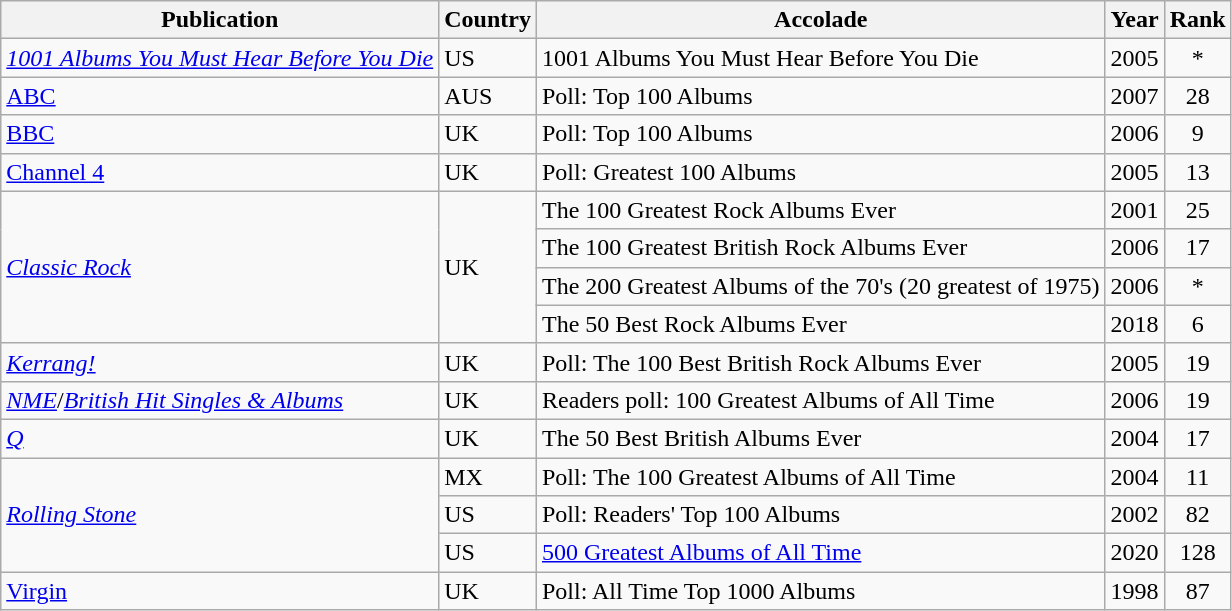<table class="wikitable">
<tr>
<th>Publication</th>
<th>Country</th>
<th>Accolade</th>
<th>Year</th>
<th>Rank</th>
</tr>
<tr>
<td><em><a href='#'>1001 Albums You Must Hear Before You Die</a></em></td>
<td>US</td>
<td>1001 Albums You Must Hear Before You Die</td>
<td>2005</td>
<td style="text-align:center;">*</td>
</tr>
<tr>
<td><a href='#'>ABC</a></td>
<td>AUS</td>
<td>Poll: Top 100 Albums</td>
<td>2007</td>
<td style="text-align:center;">28</td>
</tr>
<tr>
<td><a href='#'>BBC</a></td>
<td>UK</td>
<td>Poll: Top 100 Albums</td>
<td>2006</td>
<td style="text-align:center;">9</td>
</tr>
<tr>
<td><a href='#'>Channel 4</a></td>
<td>UK</td>
<td>Poll: Greatest 100 Albums</td>
<td>2005</td>
<td style="text-align:center;">13</td>
</tr>
<tr>
<td rowspan=4><em><a href='#'>Classic Rock</a></em></td>
<td rowspan=4>UK</td>
<td>The 100 Greatest Rock Albums Ever</td>
<td>2001</td>
<td style="text-align:center;">25</td>
</tr>
<tr>
<td>The 100 Greatest British Rock Albums Ever</td>
<td>2006</td>
<td style="text-align:center;">17</td>
</tr>
<tr>
<td>The 200 Greatest Albums of the 70's (20 greatest of 1975)</td>
<td>2006</td>
<td style="text-align:center;">*</td>
</tr>
<tr>
<td>The 50 Best Rock Albums Ever</td>
<td>2018</td>
<td style="text-align:center;">6</td>
</tr>
<tr>
<td><em><a href='#'>Kerrang!</a></em></td>
<td>UK</td>
<td>Poll: The 100 Best British Rock Albums Ever</td>
<td>2005</td>
<td style="text-align:center;">19</td>
</tr>
<tr>
<td><em><a href='#'>NME</a></em>/<em><a href='#'>British Hit Singles & Albums</a></em></td>
<td>UK</td>
<td>Readers poll: 100 Greatest Albums of All Time</td>
<td>2006</td>
<td style="text-align:center;">19</td>
</tr>
<tr>
<td><em><a href='#'>Q</a></em></td>
<td>UK</td>
<td>The 50 Best British Albums Ever</td>
<td>2004</td>
<td style="text-align:center;">17</td>
</tr>
<tr>
<td rowspan=3><em><a href='#'>Rolling Stone</a></em></td>
<td>MX</td>
<td>Poll: The 100 Greatest Albums of All Time</td>
<td>2004</td>
<td style="text-align:center;">11</td>
</tr>
<tr>
<td>US</td>
<td>Poll: Readers' Top 100 Albums</td>
<td>2002</td>
<td style="text-align:center;">82</td>
</tr>
<tr>
<td>US</td>
<td><a href='#'>500 Greatest Albums of All Time</a></td>
<td>2020</td>
<td style="text-align:center;">128</td>
</tr>
<tr>
<td><a href='#'>Virgin</a></td>
<td>UK</td>
<td>Poll: All Time Top 1000 Albums</td>
<td>1998</td>
<td style="text-align:center;">87</td>
</tr>
</table>
